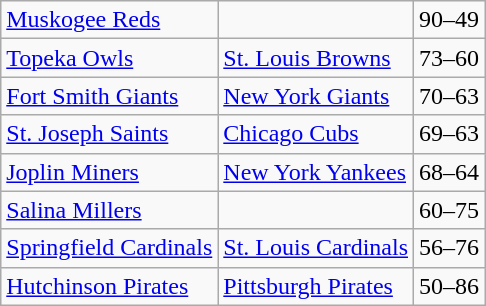<table class="wikitable">
<tr>
<td><a href='#'>Muskogee Reds</a></td>
<td></td>
<td>90–49</td>
</tr>
<tr>
<td><a href='#'>Topeka Owls</a></td>
<td><a href='#'>St. Louis Browns</a></td>
<td>73–60</td>
</tr>
<tr>
<td><a href='#'>Fort Smith Giants</a></td>
<td><a href='#'>New York Giants</a></td>
<td>70–63</td>
</tr>
<tr>
<td><a href='#'>St. Joseph Saints</a></td>
<td><a href='#'>Chicago Cubs</a></td>
<td>69–63</td>
</tr>
<tr>
<td><a href='#'>Joplin Miners</a></td>
<td><a href='#'>New York Yankees</a></td>
<td>68–64</td>
</tr>
<tr>
<td><a href='#'>Salina Millers</a></td>
<td></td>
<td>60–75</td>
</tr>
<tr>
<td><a href='#'>Springfield Cardinals</a></td>
<td><a href='#'>St. Louis Cardinals</a></td>
<td>56–76</td>
</tr>
<tr>
<td><a href='#'>Hutchinson Pirates</a></td>
<td><a href='#'>Pittsburgh Pirates</a></td>
<td>50–86</td>
</tr>
</table>
